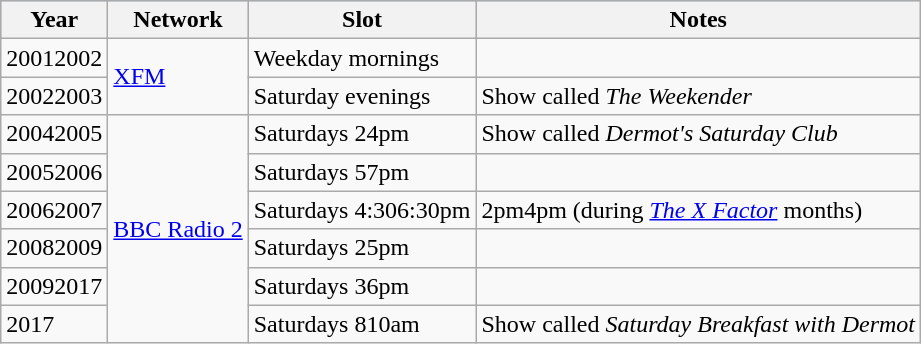<table class="wikitable">
<tr style="background:#b0c4de; text-align:center;">
<th>Year</th>
<th>Network</th>
<th>Slot</th>
<th>Notes</th>
</tr>
<tr>
<td>20012002</td>
<td rowspan=2><a href='#'>XFM</a></td>
<td>Weekday mornings</td>
<td></td>
</tr>
<tr>
<td>20022003</td>
<td>Saturday evenings</td>
<td>Show called <em>The Weekender</em></td>
</tr>
<tr>
<td>20042005</td>
<td rowspan=6><a href='#'>BBC Radio 2</a></td>
<td>Saturdays 24pm</td>
<td>Show called <em>Dermot's Saturday Club</em></td>
</tr>
<tr>
<td>20052006</td>
<td>Saturdays 57pm</td>
<td></td>
</tr>
<tr>
<td>20062007</td>
<td>Saturdays 4:306:30pm</td>
<td>2pm4pm (during <em><a href='#'>The X Factor</a></em> months)</td>
</tr>
<tr>
<td>20082009</td>
<td>Saturdays 25pm</td>
<td></td>
</tr>
<tr>
<td>20092017</td>
<td>Saturdays 36pm</td>
<td></td>
</tr>
<tr>
<td>2017</td>
<td>Saturdays 810am</td>
<td>Show called <em>Saturday Breakfast with Dermot</em></td>
</tr>
</table>
